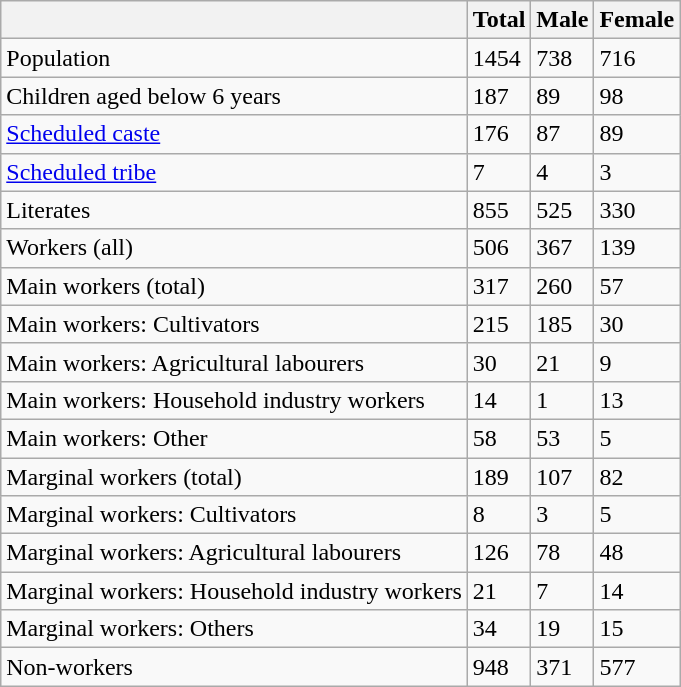<table class="wikitable sortable">
<tr>
<th></th>
<th>Total</th>
<th>Male</th>
<th>Female</th>
</tr>
<tr>
<td>Population</td>
<td>1454</td>
<td>738</td>
<td>716</td>
</tr>
<tr>
<td>Children aged below 6 years</td>
<td>187</td>
<td>89</td>
<td>98</td>
</tr>
<tr>
<td><a href='#'>Scheduled caste</a></td>
<td>176</td>
<td>87</td>
<td>89</td>
</tr>
<tr>
<td><a href='#'>Scheduled tribe</a></td>
<td>7</td>
<td>4</td>
<td>3</td>
</tr>
<tr>
<td>Literates</td>
<td>855</td>
<td>525</td>
<td>330</td>
</tr>
<tr>
<td>Workers (all)</td>
<td>506</td>
<td>367</td>
<td>139</td>
</tr>
<tr>
<td>Main workers (total)</td>
<td>317</td>
<td>260</td>
<td>57</td>
</tr>
<tr>
<td>Main workers: Cultivators</td>
<td>215</td>
<td>185</td>
<td>30</td>
</tr>
<tr>
<td>Main workers: Agricultural labourers</td>
<td>30</td>
<td>21</td>
<td>9</td>
</tr>
<tr>
<td>Main workers: Household industry workers</td>
<td>14</td>
<td>1</td>
<td>13</td>
</tr>
<tr>
<td>Main workers: Other</td>
<td>58</td>
<td>53</td>
<td>5</td>
</tr>
<tr>
<td>Marginal workers (total)</td>
<td>189</td>
<td>107</td>
<td>82</td>
</tr>
<tr>
<td>Marginal workers: Cultivators</td>
<td>8</td>
<td>3</td>
<td>5</td>
</tr>
<tr>
<td>Marginal workers: Agricultural labourers</td>
<td>126</td>
<td>78</td>
<td>48</td>
</tr>
<tr>
<td>Marginal workers: Household industry workers</td>
<td>21</td>
<td>7</td>
<td>14</td>
</tr>
<tr>
<td>Marginal workers: Others</td>
<td>34</td>
<td>19</td>
<td>15</td>
</tr>
<tr>
<td>Non-workers</td>
<td>948</td>
<td>371</td>
<td>577</td>
</tr>
</table>
